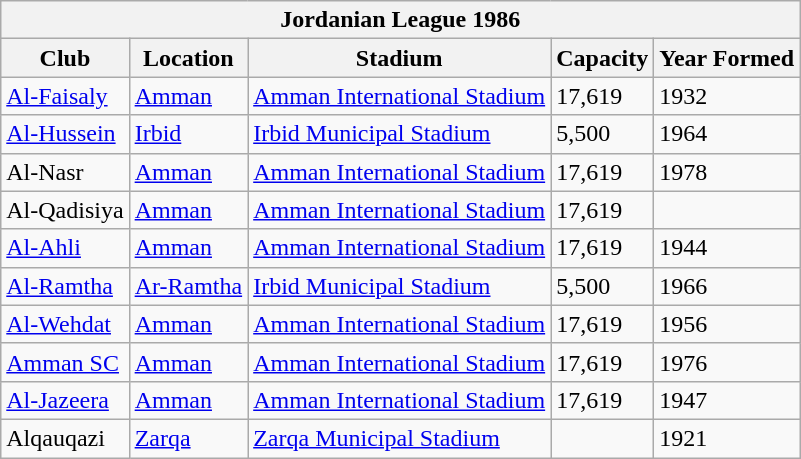<table class="wikitable">
<tr>
<th colspan="5">Jordanian  League 1986</th>
</tr>
<tr>
<th>Club</th>
<th>Location</th>
<th>Stadium</th>
<th>Capacity</th>
<th>Year Formed</th>
</tr>
<tr style="vertical-align:top;">
<td><a href='#'>Al-Faisaly</a></td>
<td><a href='#'>Amman</a></td>
<td><a href='#'>Amman International Stadium</a></td>
<td>17,619</td>
<td>1932</td>
</tr>
<tr style="vertical-align:top;">
<td><a href='#'>Al-Hussein</a></td>
<td><a href='#'>Irbid</a></td>
<td><a href='#'>Irbid Municipal Stadium</a></td>
<td>5,500</td>
<td>1964</td>
</tr>
<tr style="vertical-align:top;">
<td>Al-Nasr</td>
<td><a href='#'>Amman</a></td>
<td><a href='#'>Amman International Stadium</a></td>
<td>17,619</td>
<td>1978</td>
</tr>
<tr style="vertical-align:top;">
<td>Al-Qadisiya</td>
<td><a href='#'>Amman</a></td>
<td><a href='#'>Amman International Stadium</a></td>
<td>17,619</td>
<td></td>
</tr>
<tr style="vertical-align:top;">
<td><a href='#'>Al-Ahli</a></td>
<td><a href='#'>Amman</a></td>
<td><a href='#'>Amman International Stadium</a></td>
<td>17,619</td>
<td>1944</td>
</tr>
<tr style="vertical-align:top;">
<td><a href='#'>Al-Ramtha</a></td>
<td><a href='#'>Ar-Ramtha</a></td>
<td><a href='#'>Irbid Municipal Stadium</a></td>
<td>5,500</td>
<td>1966</td>
</tr>
<tr style="vertical-align:top;">
<td><a href='#'>Al-Wehdat</a></td>
<td><a href='#'>Amman</a></td>
<td><a href='#'>Amman International Stadium</a></td>
<td>17,619</td>
<td>1956</td>
</tr>
<tr style="vertical-align:top;">
<td><a href='#'>Amman SC</a></td>
<td><a href='#'>Amman</a></td>
<td><a href='#'>Amman International Stadium</a></td>
<td>17,619</td>
<td>1976</td>
</tr>
<tr style="vertical-align:top;">
<td><a href='#'>Al-Jazeera</a></td>
<td><a href='#'>Amman</a></td>
<td><a href='#'>Amman International Stadium</a></td>
<td>17,619</td>
<td>1947</td>
</tr>
<tr style="vertical-align:top;">
<td>Alqauqazi</td>
<td><a href='#'>Zarqa</a></td>
<td><a href='#'>Zarqa Municipal Stadium</a></td>
<td></td>
<td>1921</td>
</tr>
</table>
